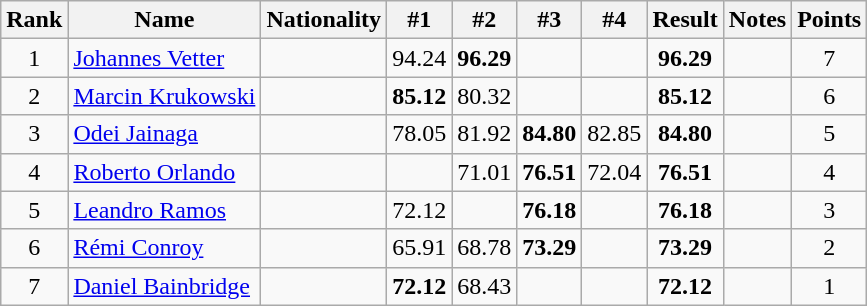<table class="wikitable sortable" style="text-align:center;">
<tr>
<th>Rank</th>
<th>Name</th>
<th>Nationality</th>
<th>#1</th>
<th>#2</th>
<th>#3</th>
<th>#4</th>
<th>Result</th>
<th>Notes</th>
<th>Points</th>
</tr>
<tr>
<td>1</td>
<td align=left><a href='#'>Johannes Vetter</a></td>
<td align=left></td>
<td>94.24</td>
<td><strong>96.29</strong></td>
<td></td>
<td></td>
<td><strong>96.29</strong></td>
<td></td>
<td>7</td>
</tr>
<tr>
<td>2</td>
<td align=left><a href='#'>Marcin Krukowski</a></td>
<td align=left></td>
<td><strong>85.12</strong></td>
<td>80.32</td>
<td></td>
<td></td>
<td><strong>85.12</strong></td>
<td></td>
<td>6</td>
</tr>
<tr>
<td>3</td>
<td align=left><a href='#'>Odei Jainaga</a></td>
<td align=left></td>
<td>78.05</td>
<td>81.92</td>
<td><strong>84.80</strong></td>
<td>82.85</td>
<td><strong>84.80</strong></td>
<td></td>
<td>5</td>
</tr>
<tr>
<td>4</td>
<td align=left><a href='#'>Roberto Orlando</a></td>
<td align=left></td>
<td></td>
<td>71.01</td>
<td><strong>76.51</strong></td>
<td>72.04</td>
<td><strong>76.51</strong></td>
<td></td>
<td>4</td>
</tr>
<tr>
<td>5</td>
<td align=left><a href='#'>Leandro Ramos</a></td>
<td align=left></td>
<td>72.12</td>
<td></td>
<td><strong>76.18</strong></td>
<td></td>
<td><strong>76.18</strong></td>
<td></td>
<td>3</td>
</tr>
<tr>
<td>6</td>
<td align=left><a href='#'>Rémi Conroy</a></td>
<td align=left></td>
<td>65.91</td>
<td>68.78</td>
<td><strong>73.29</strong></td>
<td></td>
<td><strong>73.29</strong></td>
<td></td>
<td>2</td>
</tr>
<tr>
<td>7</td>
<td align=left><a href='#'>Daniel Bainbridge</a></td>
<td align=left></td>
<td><strong>72.12</strong></td>
<td>68.43</td>
<td></td>
<td></td>
<td><strong>72.12</strong></td>
<td></td>
<td>1</td>
</tr>
</table>
